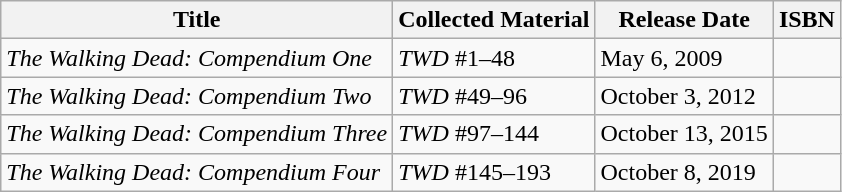<table class="wikitable">
<tr>
<th>Title</th>
<th>Collected Material</th>
<th>Release Date</th>
<th>ISBN</th>
</tr>
<tr>
<td><em>The Walking Dead: Compendium One</em></td>
<td><em>TWD</em> #1–48</td>
<td>May 6, 2009</td>
<td></td>
</tr>
<tr>
<td><em>The Walking Dead: Compendium Two</em></td>
<td><em>TWD</em> #49–96</td>
<td>October 3, 2012</td>
<td></td>
</tr>
<tr>
<td><em>The Walking Dead: Compendium Three</em></td>
<td><em>TWD</em> #97–144</td>
<td>October 13, 2015</td>
<td></td>
</tr>
<tr>
<td><em>The Walking Dead: Compendium Four</em></td>
<td><em>TWD</em> #145–193</td>
<td>October 8, 2019</td>
<td></td>
</tr>
</table>
